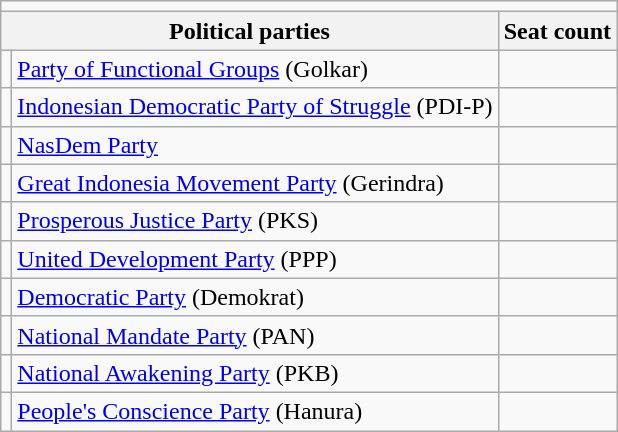<table class="wikitable">
<tr>
<td colspan="4"></td>
</tr>
<tr>
<th colspan="2">Political parties</th>
<th>Seat count</th>
</tr>
<tr>
<td bgcolor=></td>
<td><a href='#'>Party of Functional Groups</a> (Golkar)</td>
<td></td>
</tr>
<tr>
<td bgcolor=></td>
<td><a href='#'>Indonesian Democratic Party of Struggle</a> (PDI-P)</td>
<td></td>
</tr>
<tr>
<td bgcolor=></td>
<td><a href='#'>NasDem Party</a></td>
<td></td>
</tr>
<tr>
<td bgcolor=></td>
<td><a href='#'>Great Indonesia Movement Party</a> (Gerindra)</td>
<td></td>
</tr>
<tr>
<td bgcolor=></td>
<td><a href='#'>Prosperous Justice Party</a> (PKS)</td>
<td></td>
</tr>
<tr>
<td bgcolor=></td>
<td><a href='#'>United Development Party</a> (PPP)</td>
<td></td>
</tr>
<tr>
<td bgcolor=></td>
<td><a href='#'>Democratic Party</a> (Demokrat)</td>
<td></td>
</tr>
<tr>
<td bgcolor=></td>
<td><a href='#'>National Mandate Party</a> (PAN)</td>
<td></td>
</tr>
<tr>
<td bgcolor=></td>
<td><a href='#'>National Awakening Party</a> (PKB)</td>
<td></td>
</tr>
<tr>
<td bgcolor=></td>
<td><a href='#'>People's Conscience Party</a> (Hanura)</td>
<td></td>
</tr>
</table>
